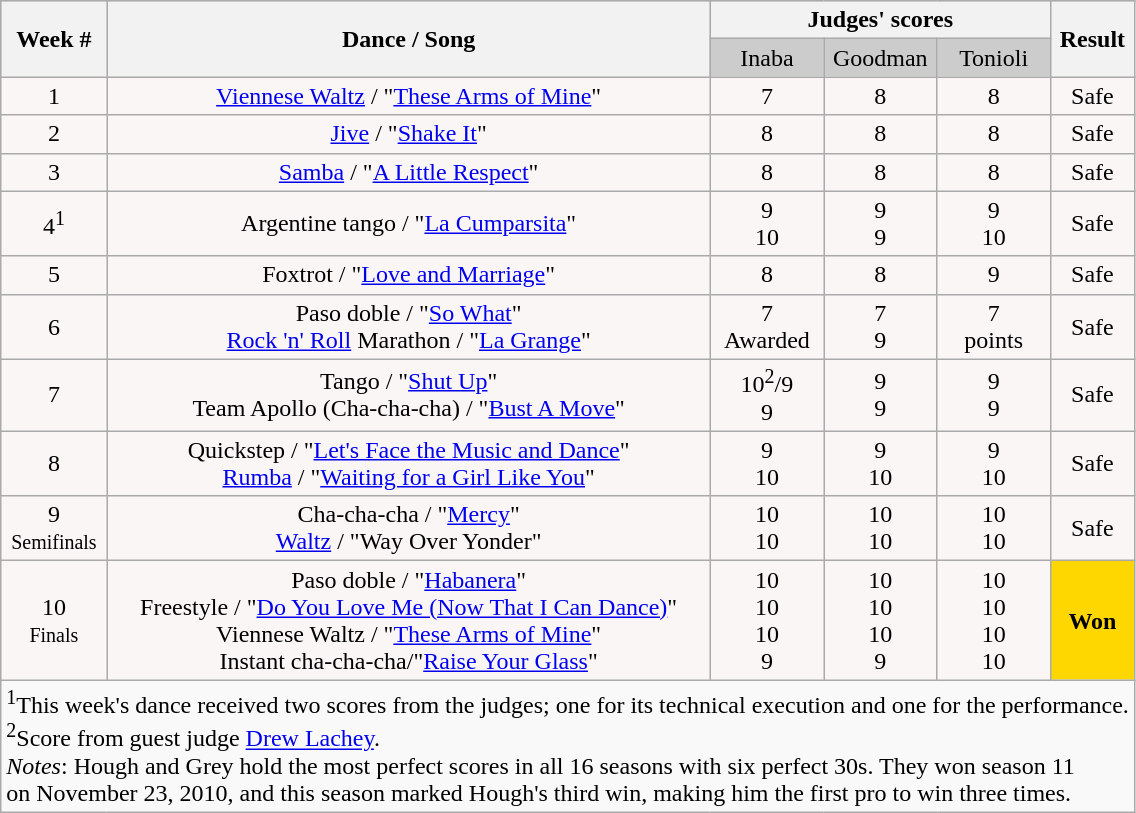<table class="wikitable collapsible collapsed">
<tr style="text-align:Center; background:#ccc;">
<th rowspan="2">Week #</th>
<th rowspan="2">Dance / Song</th>
<th colspan="3">Judges' scores</th>
<th rowspan="2">Result</th>
</tr>
<tr style="text-align:center; background:#ccc;">
<td style="width:10%; ">Inaba</td>
<td style="width:10%; ">Goodman</td>
<td style="width:10%; ">Tonioli</td>
</tr>
<tr style="text-align: center; background:#faf6f6;">
<td>1</td>
<td><a href='#'>Viennese Waltz</a> / "<a href='#'>These Arms of Mine</a>"</td>
<td>7</td>
<td>8</td>
<td>8</td>
<td>Safe</td>
</tr>
<tr style="text-align: center; background:#faf6f6;">
<td>2</td>
<td><a href='#'>Jive</a> / "<a href='#'>Shake It</a>"</td>
<td>8</td>
<td>8</td>
<td>8</td>
<td>Safe</td>
</tr>
<tr style="text-align: center; background:#faf6f6;">
<td>3</td>
<td><a href='#'>Samba</a> / "<a href='#'>A Little Respect</a>"</td>
<td>8</td>
<td>8</td>
<td>8</td>
<td>Safe</td>
</tr>
<tr style="text-align: center; background:#faf6f6;">
<td>4<sup>1</sup></td>
<td>Argentine tango / "<a href='#'>La Cumparsita</a>"</td>
<td>9<br>10</td>
<td>9<br>9</td>
<td>9<br>10</td>
<td>Safe</td>
</tr>
<tr style="text-align:center; background:#faf6f6;">
<td>5</td>
<td>Foxtrot / "<a href='#'>Love and Marriage</a>"</td>
<td>8</td>
<td>8</td>
<td>9</td>
<td>Safe</td>
</tr>
<tr style="text-align: center; background:#faf6f6;">
<td>6</td>
<td>Paso doble / "<a href='#'>So What</a>"<br><a href='#'>Rock 'n' Roll</a> Marathon / "<a href='#'>La Grange</a>"</td>
<td>7<br>Awarded</td>
<td>7<br>9</td>
<td>7<br>points</td>
<td>Safe</td>
</tr>
<tr style="text-align: center; background:#faf6f6;">
<td>7</td>
<td>Tango / "<a href='#'>Shut Up</a>"<br>Team Apollo (Cha-cha-cha) / "<a href='#'>Bust A Move</a>"</td>
<td>10<sup>2</sup>/9<br>9</td>
<td>9<br>9</td>
<td>9<br>9</td>
<td>Safe</td>
</tr>
<tr style="text-align: center; background:#faf6f6;">
<td>8</td>
<td>Quickstep / "<a href='#'>Let's Face the Music and Dance</a>"<br><a href='#'>Rumba</a> / "<a href='#'>Waiting for a Girl Like You</a>"</td>
<td>9<br>10</td>
<td>9<br>10</td>
<td>9<br>10</td>
<td>Safe</td>
</tr>
<tr style="text-align: center; background:#faf6f6;">
<td>9<br><small>Semifinals</small></td>
<td>Cha-cha-cha / "<a href='#'>Mercy</a>"<br><a href='#'>Waltz</a> / "Way Over Yonder"</td>
<td>10<br>10</td>
<td>10<br>10</td>
<td>10<br>10</td>
<td>Safe</td>
</tr>
<tr style="text-align: center; background:#faf6f6;">
<td>10<br><small>Finals</small></td>
<td>Paso doble / "<a href='#'>Habanera</a>"<br>Freestyle / "<a href='#'>Do You Love Me (Now That I Can Dance)</a>"<br>Viennese Waltz / "<a href='#'>These Arms of Mine</a>"<br>Instant cha-cha-cha/"<a href='#'>Raise Your Glass</a>"</td>
<td>10<br>10<br>10<br>9</td>
<td>10<br>10<br>10<br>9</td>
<td>10<br>10<br>10<br>10</td>
<th style="background:gold;">Won</th>
</tr>
<tr>
<td colspan="6"><sup>1</sup>This week's dance received two scores from the judges; one for its technical execution and one for the performance.<br><sup>2</sup>Score from guest judge <a href='#'>Drew Lachey</a>.<br><em>Notes</em>: Hough and Grey hold the most perfect scores in all 16 seasons with six perfect 30s. They won season 11<br>on November 23, 2010, and this season marked Hough's third win, making him the first pro to win three times.</td>
</tr>
</table>
